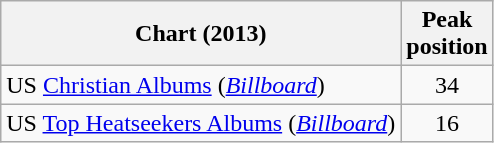<table class="wikitable sortable">
<tr>
<th>Chart (2013)</th>
<th>Peak<br>position</th>
</tr>
<tr>
<td>US <a href='#'>Christian Albums</a> (<em><a href='#'>Billboard</a></em>)</td>
<td align=center>34</td>
</tr>
<tr>
<td>US <a href='#'>Top Heatseekers Albums</a> (<em><a href='#'>Billboard</a></em>)</td>
<td align=center>16</td>
</tr>
</table>
